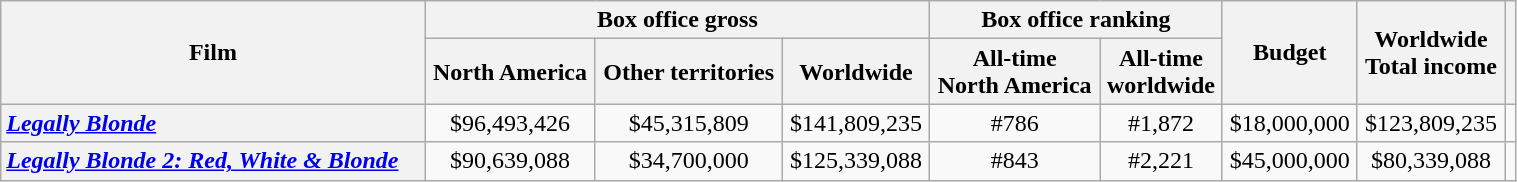<table class="wikitable" width=80% border="1" style="text-align: center;">
<tr>
<th rowspan="2" style="width:28%;">Film</th>
<th colspan="3">Box office gross</th>
<th colspan="2">Box office ranking</th>
<th rowspan="2">Budget</th>
<th rowspan="2">Worldwide <br>Total income</th>
<th rowspan="2"></th>
</tr>
<tr>
<th>North America</th>
<th>Other territories</th>
<th>Worldwide</th>
<th>All-time <br>North America</th>
<th>All-time <br>worldwide</th>
</tr>
<tr>
<th style="text-align: left;"><em><a href='#'>Legally Blonde</a></em></th>
<td>$96,493,426</td>
<td>$45,315,809</td>
<td>$141,809,235</td>
<td>#786</td>
<td>#1,872</td>
<td>$18,000,000</td>
<td>$123,809,235</td>
<td></td>
</tr>
<tr>
<th style="text-align: left;"><em><a href='#'>Legally Blonde 2: Red, White & Blonde</a></em></th>
<td>$90,639,088</td>
<td>$34,700,000</td>
<td>$125,339,088</td>
<td>#843</td>
<td>#2,221</td>
<td>$45,000,000</td>
<td>$80,339,088</td>
<td></td>
</tr>
</table>
